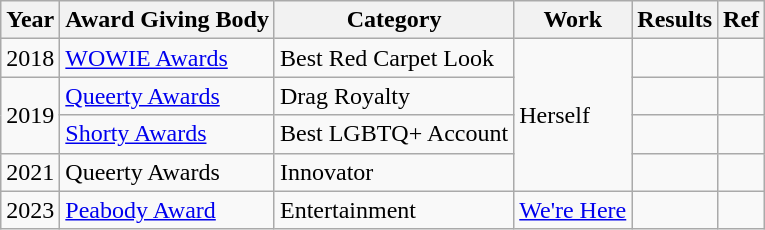<table class="wikitable sortable" >
<tr>
<th>Year</th>
<th>Award Giving Body</th>
<th>Category</th>
<th>Work</th>
<th>Results</th>
<th>Ref</th>
</tr>
<tr>
<td>2018</td>
<td><a href='#'>WOWIE Awards</a></td>
<td>Best Red Carpet Look</td>
<td rowspan="4">Herself</td>
<td></td>
<td></td>
</tr>
<tr>
<td rowspan="2">2019</td>
<td><a href='#'>Queerty Awards</a></td>
<td>Drag Royalty</td>
<td></td>
<td></td>
</tr>
<tr>
<td><a href='#'>Shorty Awards</a></td>
<td>Best LGBTQ+ Account</td>
<td></td>
<td></td>
</tr>
<tr>
<td>2021</td>
<td>Queerty Awards</td>
<td>Innovator</td>
<td></td>
<td></td>
</tr>
<tr>
<td>2023</td>
<td><a href='#'>Peabody Award</a></td>
<td>Entertainment</td>
<td><a href='#'>We're Here</a></td>
<td></td>
<td></td>
</tr>
</table>
